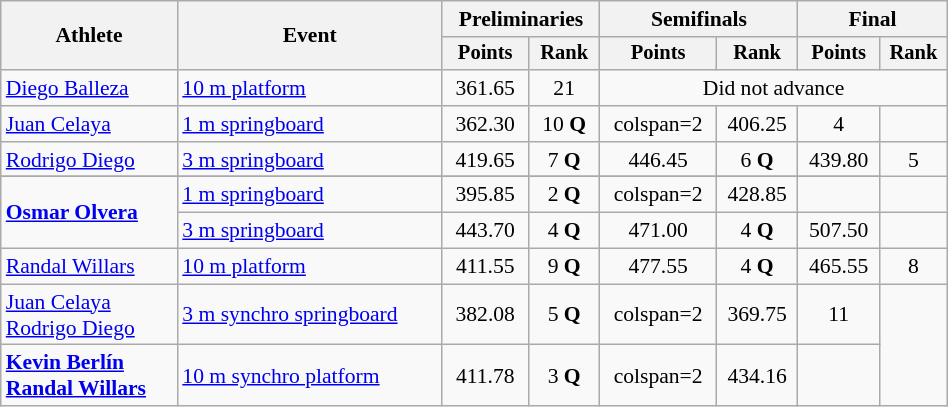<table class="wikitable" style="text-align:center; font-size:90%; width:50%;">
<tr>
<th rowspan=2>Athlete</th>
<th rowspan=2>Event</th>
<th colspan=2>Preliminaries</th>
<th colspan=2>Semifinals</th>
<th colspan=2>Final</th>
</tr>
<tr style="font-size:95%">
<th>Points</th>
<th>Rank</th>
<th>Points</th>
<th>Rank</th>
<th>Points</th>
<th>Rank</th>
</tr>
<tr>
<td align=left><a href='#'>Diego Balleza</a></td>
<td align=left><a href='#'>10 m platform</a></td>
<td>361.65</td>
<td>21</td>
<td colspan=4>Did not advance</td>
</tr>
<tr>
<td align=left><a href='#'>Juan Celaya</a></td>
<td align=left><a href='#'>1 m springboard</a></td>
<td>362.30</td>
<td>10 <strong>Q</strong></td>
<td>colspan=2 </td>
<td>406.25</td>
<td>4</td>
</tr>
<tr>
<td align=left><a href='#'>Rodrigo Diego</a></td>
<td align=left><a href='#'>3 m springboard</a></td>
<td>419.65</td>
<td>7 <strong>Q</strong></td>
<td>446.45</td>
<td>6 <strong>Q</strong></td>
<td>439.80</td>
<td>5</td>
</tr>
<tr>
</tr>
<tr>
<td align=left rowspan=2><strong><a href='#'>Osmar Olvera</a></strong></td>
<td align=left><a href='#'>1 m springboard</a></td>
<td>395.85</td>
<td>2 <strong>Q</strong></td>
<td>colspan=2 </td>
<td>428.85</td>
<td></td>
</tr>
<tr>
<td align=left><a href='#'>3 m springboard</a></td>
<td>443.70</td>
<td>4 <strong>Q</strong></td>
<td>471.00</td>
<td>4 <strong>Q</strong></td>
<td>507.50</td>
<td></td>
</tr>
<tr>
<td align=left><a href='#'>Randal Willars</a></td>
<td align=left><a href='#'>10 m platform</a></td>
<td>411.55</td>
<td>9 <strong>Q</strong></td>
<td>477.55</td>
<td>4 <strong>Q</strong></td>
<td>465.55</td>
<td>8</td>
</tr>
<tr>
<td align=left><a href='#'>Juan Celaya</a><br> <a href='#'>Rodrigo Diego</a></td>
<td align=left><a href='#'>3 m synchro springboard</a></td>
<td>382.08</td>
<td>5 <strong>Q</strong></td>
<td>colspan=2 </td>
<td>369.75</td>
<td>11</td>
</tr>
<tr>
<td align=left><strong><a href='#'>Kevin Berlín</a><br> <a href='#'>Randal Willars</a></strong></td>
<td align=left><a href='#'>10 m synchro platform</a></td>
<td>411.78</td>
<td>3 <strong>Q</strong></td>
<td>colspan=2 </td>
<td>434.16</td>
<td></td>
</tr>
</table>
